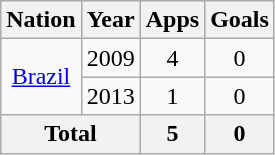<table class="wikitable" style="text-align:center">
<tr>
<th>Nation</th>
<th>Year</th>
<th>Apps</th>
<th>Goals</th>
</tr>
<tr>
<td rowspan=2><a href='#'>Brazil</a></td>
<td>2009</td>
<td>4</td>
<td>0</td>
</tr>
<tr>
<td>2013</td>
<td>1</td>
<td>0</td>
</tr>
<tr>
<th colspan=2>Total</th>
<th>5</th>
<th>0</th>
</tr>
</table>
